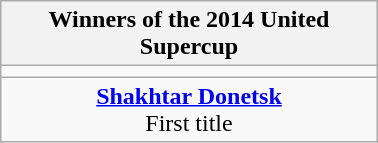<table class="wikitable" style="text-align: center; margin: 0 auto; width: 20%">
<tr>
<th>Winners of the 2014 United Supercup</th>
</tr>
<tr>
<td></td>
</tr>
<tr>
<td><strong><a href='#'>Shakhtar Donetsk</a></strong><br>First title</td>
</tr>
</table>
